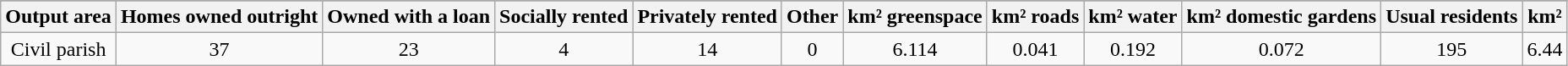<table class="wikitable">
<tr>
</tr>
<tr>
<th>Output area</th>
<th>Homes owned outright</th>
<th>Owned with a loan</th>
<th>Socially rented</th>
<th>Privately rented</th>
<th>Other</th>
<th>km² greenspace</th>
<th>km² roads</th>
<th>km² water</th>
<th>km²  domestic gardens</th>
<th>Usual residents</th>
<th>km²</th>
</tr>
<tr align=center>
<td>Civil parish</td>
<td>37</td>
<td>23</td>
<td>4</td>
<td>14</td>
<td>0</td>
<td>6.114</td>
<td>0.041</td>
<td>0.192</td>
<td>0.072</td>
<td>195</td>
<td>6.44</td>
</tr>
</table>
